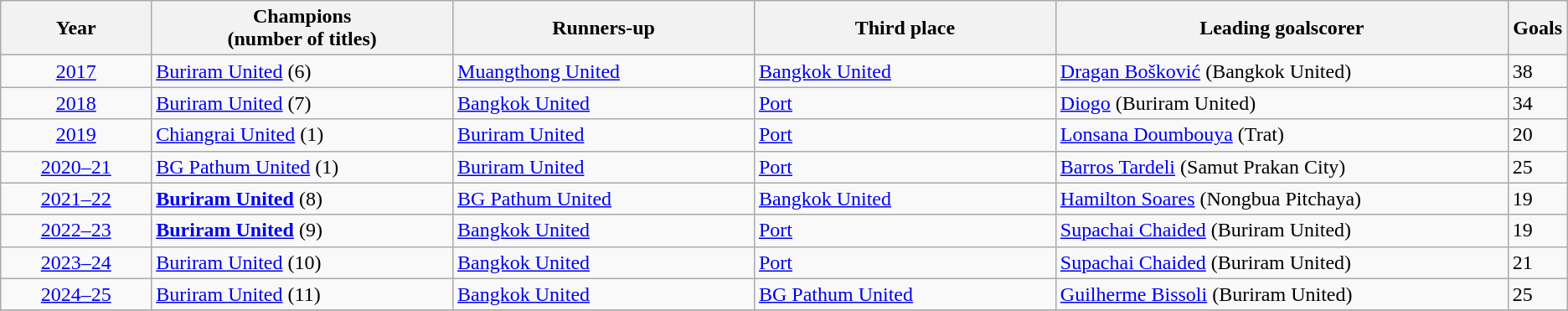<table class="wikitable">
<tr>
<th width=9%>Year</th>
<th width=18%>Champions<br>(number of titles)</th>
<th width=18%>Runners-up</th>
<th width=18%>Third place</th>
<th width=27%>Leading goalscorer</th>
<th width=1%>Goals</th>
</tr>
<tr>
<td align=center><a href='#'>2017</a></td>
<td><a href='#'>Buriram United</a> (6)</td>
<td><a href='#'>Muangthong United</a></td>
<td><a href='#'>Bangkok United</a></td>
<td><a href='#'>Dragan Bošković</a> (Bangkok United)</td>
<td>38</td>
</tr>
<tr>
<td align=center><a href='#'>2018</a></td>
<td><a href='#'>Buriram United</a> (7)</td>
<td><a href='#'>Bangkok United</a></td>
<td><a href='#'>Port</a></td>
<td><a href='#'>Diogo</a> (Buriram United)</td>
<td>34</td>
</tr>
<tr>
<td align=center><a href='#'>2019</a></td>
<td><a href='#'>Chiangrai United</a> (1)</td>
<td><a href='#'>Buriram United</a></td>
<td><a href='#'>Port</a></td>
<td><a href='#'>Lonsana Doumbouya</a> (Trat)</td>
<td>20</td>
</tr>
<tr>
<td align=center><a href='#'>2020–21</a></td>
<td><a href='#'>BG Pathum United</a> (1)</td>
<td><a href='#'>Buriram United</a></td>
<td><a href='#'>Port</a></td>
<td><a href='#'>Barros Tardeli</a> (Samut Prakan City)</td>
<td>25</td>
</tr>
<tr>
<td align=center><a href='#'>2021–22</a></td>
<td><strong><a href='#'>Buriram United</a></strong> (8)</td>
<td><a href='#'>BG Pathum United</a></td>
<td><a href='#'>Bangkok United</a></td>
<td><a href='#'>Hamilton Soares</a> (Nongbua Pitchaya)</td>
<td>19</td>
</tr>
<tr>
<td align=center><a href='#'>2022–23</a></td>
<td><strong><a href='#'>Buriram United</a></strong> (9)</td>
<td><a href='#'>Bangkok United</a></td>
<td><a href='#'>Port</a></td>
<td><a href='#'>Supachai Chaided</a> (Buriram United)</td>
<td>19</td>
</tr>
<tr>
<td align=center><a href='#'>2023–24</a></td>
<td><a href='#'>Buriram United</a> (10)</td>
<td><a href='#'>Bangkok United</a></td>
<td><a href='#'>Port</a></td>
<td><a href='#'>Supachai Chaided</a> (Buriram United)</td>
<td>21</td>
</tr>
<tr>
<td align=center><a href='#'>2024–25</a></td>
<td><a href='#'>Buriram United</a> (11)</td>
<td><a href='#'>Bangkok United</a></td>
<td><a href='#'>BG Pathum United</a></td>
<td><a href='#'>Guilherme Bissoli</a> (Buriram United)</td>
<td>25</td>
</tr>
<tr>
</tr>
</table>
